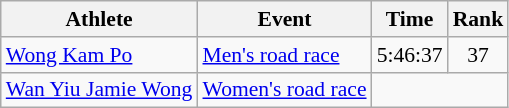<table class="wikitable" style="font-size:90%">
<tr>
<th>Athlete</th>
<th>Event</th>
<th>Time</th>
<th>Rank</th>
</tr>
<tr align=center>
<td align=left><a href='#'>Wong Kam Po</a></td>
<td align=left><a href='#'>Men's road race</a></td>
<td>5:46:37</td>
<td>37</td>
</tr>
<tr align=center>
<td align=left><a href='#'>Wan Yiu Jamie Wong</a></td>
<td align=left><a href='#'>Women's road race</a></td>
<td colspan=2></td>
</tr>
</table>
